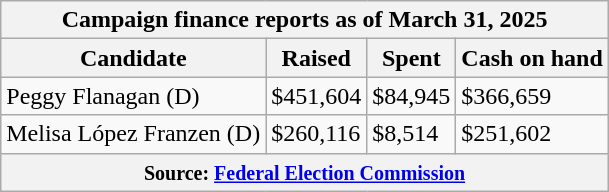<table class="wikitable sortable">
<tr>
<th colspan=4>Campaign finance reports as of March 31, 2025</th>
</tr>
<tr style="text-align:center;">
<th>Candidate</th>
<th>Raised</th>
<th>Spent</th>
<th>Cash on hand</th>
</tr>
<tr>
<td>Peggy Flanagan (D)</td>
<td>$451,604</td>
<td>$84,945</td>
<td>$366,659</td>
</tr>
<tr>
<td>Melisa López Franzen (D)</td>
<td>$260,116</td>
<td>$8,514</td>
<td>$251,602</td>
</tr>
<tr>
<th colspan="4"><small>Source: <a href='#'>Federal Election Commission</a></small></th>
</tr>
</table>
